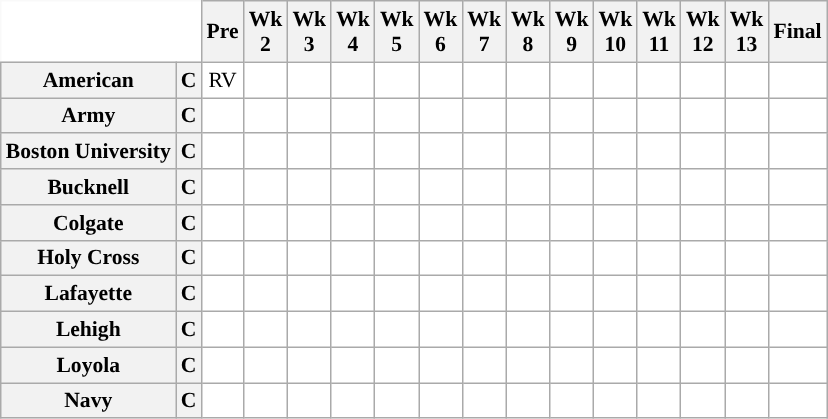<table class="wikitable" style="white-space:nowrap;font-size:90%;">
<tr>
<th colspan=2 style="background:white; border-top-style:hidden; border-left-style:hidden;"> </th>
<th>Pre</th>
<th>Wk<br>2</th>
<th>Wk<br>3</th>
<th>Wk<br>4</th>
<th>Wk<br>5</th>
<th>Wk<br>6</th>
<th>Wk<br>7</th>
<th>Wk<br>8</th>
<th>Wk<br>9</th>
<th>Wk<br>10</th>
<th>Wk<br>11</th>
<th>Wk<br>12</th>
<th>Wk<br>13</th>
<th>Final</th>
</tr>
<tr style="text-align:center;">
<th style="background:#">American</th>
<th>C</th>
<td style="background:#FFF;"> RV</td>
<td style="background:#FFF;"></td>
<td style="background:#FFF;"></td>
<td style="background:#FFF;"></td>
<td style="background:#FFF;"></td>
<td style="background:#FFF;"></td>
<td style="background:#FFF;"></td>
<td style="background:#FFF;"></td>
<td style="background:#FFF;"></td>
<td style="background:#FFF;"></td>
<td style="background:#FFF;"></td>
<td style="background:#FFF;"></td>
<td style="background:#FFF;"></td>
<td style="background:#FFF;"></td>
</tr>
<tr style="text-align:center;">
<th style="background:#">Army</th>
<th>C</th>
<td style="background:#FFF;"></td>
<td style="background:#FFF;"></td>
<td style="background:#FFF;"></td>
<td style="background:#FFF;"></td>
<td style="background:#FFF;"></td>
<td style="background:#FFF;"></td>
<td style="background:#FFF;"></td>
<td style="background:#FFF;"></td>
<td style="background:#FFF;"></td>
<td style="background:#FFF;"></td>
<td style="background:#FFF;"></td>
<td style="background:#FFF;"></td>
<td style="background:#FFF;"></td>
<td style="background:#FFF;"></td>
</tr>
<tr style="text-align:center;">
<th style="background:#">Boston University</th>
<th>C</th>
<td style="background:#FFF;"></td>
<td style="background:#FFF;"></td>
<td style="background:#FFF;"></td>
<td style="background:#FFF;"></td>
<td style="background:#FFF;"></td>
<td style="background:#FFF;"></td>
<td style="background:#FFF;"></td>
<td style="background:#FFF;"></td>
<td style="background:#FFF;"></td>
<td style="background:#FFF;"></td>
<td style="background:#FFF;"></td>
<td style="background:#FFF;"></td>
<td style="background:#FFF;"></td>
<td style="background:#FFF;"></td>
</tr>
<tr style="text-align:center;">
<th style="background:#">Bucknell</th>
<th>C</th>
<td style="background:#FFF;"></td>
<td style="background:#FFF;"></td>
<td style="background:#FFF;"></td>
<td style="background:#FFF;"></td>
<td style="background:#FFF;"></td>
<td style="background:#FFF;"></td>
<td style="background:#FFF;"></td>
<td style="background:#FFF;"></td>
<td style="background:#FFF;"></td>
<td style="background:#FFF;"></td>
<td style="background:#FFF;"></td>
<td style="background:#FFF;"></td>
<td style="background:#FFF;"></td>
<td style="background:#FFF;"></td>
</tr>
<tr style="text-align:center;">
<th style="background:#">Colgate</th>
<th>C</th>
<td style="background:#FFF;"></td>
<td style="background:#FFF;"></td>
<td style="background:#FFF;"></td>
<td style="background:#FFF;"></td>
<td style="background:#FFF;"></td>
<td style="background:#FFF;"></td>
<td style="background:#FFF;"></td>
<td style="background:#FFF;"></td>
<td style="background:#FFF;"></td>
<td style="background:#FFF;"></td>
<td style="background:#FFF;"></td>
<td style="background:#FFF;"></td>
<td style="background:#FFF;"></td>
<td style="background:#FFF;"></td>
</tr>
<tr style="text-align:center;">
<th style="background:#">Holy Cross</th>
<th>C</th>
<td style="background:#FFF;"></td>
<td style="background:#FFF;"></td>
<td style="background:#FFF;"></td>
<td style="background:#FFF;"></td>
<td style="background:#FFF;"></td>
<td style="background:#FFF;"></td>
<td style="background:#FFF;"></td>
<td style="background:#FFF;"></td>
<td style="background:#FFF;"></td>
<td style="background:#FFF;"></td>
<td style="background:#FFF;"></td>
<td style="background:#FFF;"></td>
<td style="background:#FFF;"></td>
<td style="background:#FFF;"></td>
</tr>
<tr style="text-align:center;">
<th style="background:#">Lafayette</th>
<th>C</th>
<td style="background:#FFF;"></td>
<td style="background:#FFF;"></td>
<td style="background:#FFF;"></td>
<td style="background:#FFF;"></td>
<td style="background:#FFF;"></td>
<td style="background:#FFF;"></td>
<td style="background:#FFF;"></td>
<td style="background:#FFF;"></td>
<td style="background:#FFF;"></td>
<td style="background:#FFF;"></td>
<td style="background:#FFF;"></td>
<td style="background:#FFF;"></td>
<td style="background:#FFF;"></td>
<td style="background:#FFF;"></td>
</tr>
<tr style="text-align:center;">
<th style="background:#">Lehigh</th>
<th>C</th>
<td style="background:#FFF;"></td>
<td style="background:#FFF;"></td>
<td style="background:#FFF;"></td>
<td style="background:#FFF;"></td>
<td style="background:#FFF;"></td>
<td style="background:#FFF;"></td>
<td style="background:#FFF;"></td>
<td style="background:#FFF;"></td>
<td style="background:#FFF;"></td>
<td style="background:#FFF;"></td>
<td style="background:#FFF;"></td>
<td style="background:#FFF;"></td>
<td style="background:#FFF;"></td>
<td style="background:#FFF;"></td>
</tr>
<tr style="text-align:center;">
<th style="background:#">Loyola</th>
<th>C</th>
<td style="background:#FFF;"></td>
<td style="background:#FFF;"></td>
<td style="background:#FFF;"></td>
<td style="background:#FFF;"></td>
<td style="background:#FFF;"></td>
<td style="background:#FFF;"></td>
<td style="background:#FFF;"></td>
<td style="background:#FFF;"></td>
<td style="background:#FFF;"></td>
<td style="background:#FFF;"></td>
<td style="background:#FFF;"></td>
<td style="background:#FFF;"></td>
<td style="background:#FFF;"></td>
<td style="background:#FFF;"></td>
</tr>
<tr style="text-align:center;">
<th style="background:#">Navy</th>
<th>C</th>
<td style="background:#FFF;"></td>
<td style="background:#FFF;"></td>
<td style="background:#FFF;"></td>
<td style="background:#FFF;"></td>
<td style="background:#FFF;"></td>
<td style="background:#FFF;"></td>
<td style="background:#FFF;"></td>
<td style="background:#FFF;"></td>
<td style="background:#FFF;"></td>
<td style="background:#FFF;"></td>
<td style="background:#FFF;"></td>
<td style="background:#FFF;"></td>
<td style="background:#FFF;"></td>
<td style="background:#FFF;"></td>
</tr>
</table>
